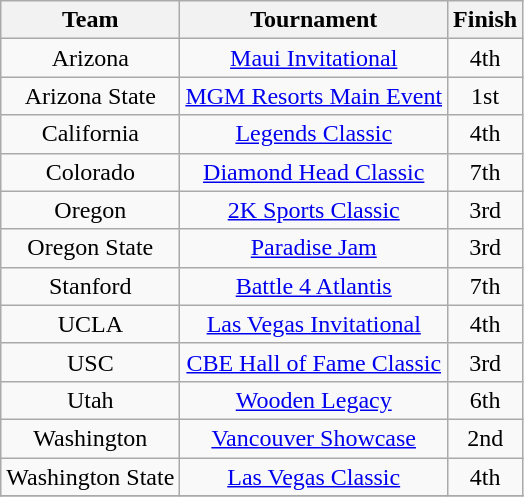<table class="wikitable">
<tr>
<th>Team</th>
<th>Tournament</th>
<th>Finish</th>
</tr>
<tr style="text-align:center;">
<td style=>Arizona</td>
<td><a href='#'>Maui Invitational</a></td>
<td>4th</td>
</tr>
<tr style="text-align:center;">
<td style=>Arizona State</td>
<td><a href='#'>MGM Resorts Main Event</a></td>
<td>1st</td>
</tr>
<tr style="text-align:center;">
<td style=>California</td>
<td><a href='#'>Legends Classic</a></td>
<td>4th</td>
</tr>
<tr style="text-align:center;">
<td style=>Colorado</td>
<td><a href='#'>Diamond Head Classic</a></td>
<td>7th</td>
</tr>
<tr style="text-align:center;">
<td style=>Oregon</td>
<td><a href='#'>2K Sports Classic</a></td>
<td>3rd</td>
</tr>
<tr style="text-align:center;">
<td style=>Oregon State</td>
<td><a href='#'>Paradise Jam</a></td>
<td>3rd</td>
</tr>
<tr style="text-align:center;">
<td style=>Stanford</td>
<td><a href='#'>Battle 4 Atlantis</a></td>
<td>7th</td>
</tr>
<tr style="text-align:center;">
<td style=>UCLA</td>
<td><a href='#'>Las Vegas Invitational</a></td>
<td>4th</td>
</tr>
<tr style="text-align:center;">
<td style=>USC</td>
<td><a href='#'>CBE Hall of Fame Classic</a></td>
<td>3rd</td>
</tr>
<tr style="text-align:center;">
<td style=>Utah</td>
<td><a href='#'>Wooden Legacy</a></td>
<td>6th</td>
</tr>
<tr style="text-align:center;">
<td style=>Washington</td>
<td><a href='#'>Vancouver Showcase</a></td>
<td>2nd</td>
</tr>
<tr style="text-align:center;">
<td style=>Washington State</td>
<td><a href='#'>Las Vegas Classic</a></td>
<td>4th</td>
</tr>
<tr>
</tr>
</table>
